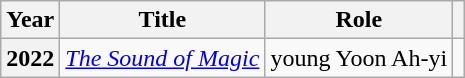<table class="wikitable sortable plainrowheaders">
<tr>
<th scope="col">Year</th>
<th scope="col">Title</th>
<th scope="col">Role</th>
<th scope="col" class="unsortable"></th>
</tr>
<tr>
<th scope="row">2022</th>
<td><em><a href='#'>The Sound of Magic</a></em></td>
<td>young Yoon Ah-yi</td>
<td></td>
</tr>
</table>
